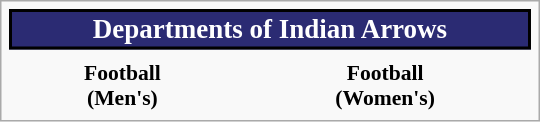<table class="infobox" style="font-size:90%; width:25em; text-align:center">
<tr>
<th colspan="2" style="font-size:125%; background:#2B2B73; color:#FFFFFF; border:2px solid #000000;" align="center">Departments of Indian Arrows</th>
</tr>
<tr>
<th></th>
<th></th>
</tr>
<tr>
<th>Football <br> (Men's)</th>
<th>Football <br> (Women's)</th>
</tr>
</table>
